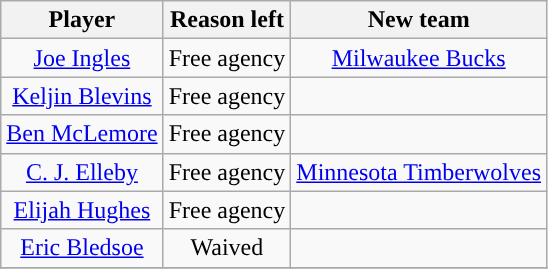<table class="wikitable sortable sortable" style="text-align: center">
<tr>
<th>Player</th>
<th>Reason left</th>
<th>New team</th>
</tr>
<tr>
<td><a href='#'>Joe Ingles</a></td>
<td>Free agency</td>
<td><a href='#'>Milwaukee Bucks</a></td>
</tr>
<tr>
<td><a href='#'>Keljin Blevins</a></td>
<td>Free agency</td>
<td></td>
</tr>
<tr>
<td><a href='#'>Ben McLemore</a></td>
<td>Free agency</td>
<td></td>
</tr>
<tr>
<td><a href='#'>C. J. Elleby</a></td>
<td>Free agency</td>
<td><a href='#'>Minnesota Timberwolves</a></td>
</tr>
<tr>
<td><a href='#'>Elijah Hughes</a></td>
<td>Free agency</td>
<td></td>
</tr>
<tr>
<td><a href='#'>Eric Bledsoe</a></td>
<td>Waived</td>
<td></td>
</tr>
<tr>
</tr>
</table>
